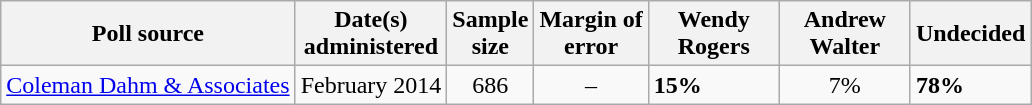<table class="wikitable">
<tr>
<th>Poll source</th>
<th>Date(s)<br>administered</th>
<th>Sample<br>size</th>
<th>Margin of<br>error</th>
<th style="width:80px;">Wendy<br>Rogers</th>
<th style="width:80px;">Andrew<br>Walter</th>
<th>Undecided</th>
</tr>
<tr>
<td><a href='#'>Coleman Dahm & Associates</a></td>
<td align=center>February 2014</td>
<td align=center>686</td>
<td align=center>–</td>
<td><strong>15%</strong></td>
<td align=center>7%</td>
<td><strong>78%</strong></td>
</tr>
</table>
